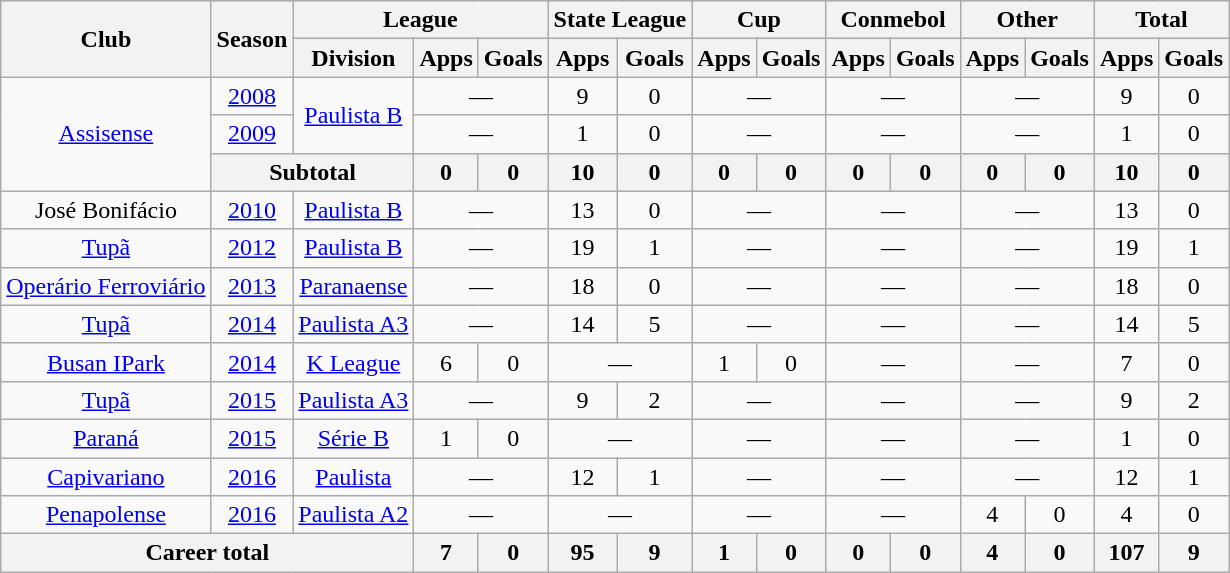<table class="wikitable" style="text-align: center;">
<tr>
<th rowspan="2">Club</th>
<th rowspan="2">Season</th>
<th colspan="3">League</th>
<th colspan="2">State League</th>
<th colspan="2">Cup</th>
<th colspan="2">Conmebol</th>
<th colspan="2">Other</th>
<th colspan="2">Total</th>
</tr>
<tr>
<th>Division</th>
<th>Apps</th>
<th>Goals</th>
<th>Apps</th>
<th>Goals</th>
<th>Apps</th>
<th>Goals</th>
<th>Apps</th>
<th>Goals</th>
<th>Apps</th>
<th>Goals</th>
<th>Apps</th>
<th>Goals</th>
</tr>
<tr>
<td rowspan=3 valign="center"><a href='#'>Assisense</a></td>
<td><a href='#'>2008</a></td>
<td rowspan=2><a href='#'>Paulista B</a></td>
<td colspan="2">—</td>
<td>9</td>
<td>0</td>
<td colspan="2">—</td>
<td colspan="2">—</td>
<td colspan="2">—</td>
<td>9</td>
<td>0</td>
</tr>
<tr>
<td><a href='#'>2009</a></td>
<td colspan="2">—</td>
<td>1</td>
<td>0</td>
<td colspan="2">—</td>
<td colspan="2">—</td>
<td colspan="2">—</td>
<td>1</td>
<td>0</td>
</tr>
<tr>
<th colspan="2"><strong>Subtotal</strong></th>
<th>0</th>
<th>0</th>
<th>10</th>
<th>0</th>
<th>0</th>
<th>0</th>
<th>0</th>
<th>0</th>
<th>0</th>
<th>0</th>
<th>10</th>
<th>0</th>
</tr>
<tr>
<td valign="center">José Bonifácio</td>
<td><a href='#'>2010</a></td>
<td><a href='#'>Paulista B</a></td>
<td colspan="2">—</td>
<td>13</td>
<td>0</td>
<td colspan="2">—</td>
<td colspan="2">—</td>
<td colspan="2">—</td>
<td>13</td>
<td>0</td>
</tr>
<tr>
<td valign="center"><a href='#'>Tupã</a></td>
<td><a href='#'>2012</a></td>
<td><a href='#'>Paulista B</a></td>
<td colspan="2">—</td>
<td>19</td>
<td>1</td>
<td colspan="2">—</td>
<td colspan="2">—</td>
<td colspan="2">—</td>
<td>19</td>
<td>1</td>
</tr>
<tr>
<td valign="center"><a href='#'>Operário Ferroviário</a></td>
<td><a href='#'>2013</a></td>
<td><a href='#'>Paranaense</a></td>
<td colspan="2">—</td>
<td>18</td>
<td>0</td>
<td colspan="2">—</td>
<td colspan="2">—</td>
<td colspan="2">—</td>
<td>18</td>
<td>0</td>
</tr>
<tr>
<td valign="center"><a href='#'>Tupã</a></td>
<td><a href='#'>2014</a></td>
<td><a href='#'>Paulista A3</a></td>
<td colspan="2">—</td>
<td>14</td>
<td>5</td>
<td colspan="2">—</td>
<td colspan="2">—</td>
<td colspan="2">—</td>
<td>14</td>
<td>5</td>
</tr>
<tr>
<td valign="center"><a href='#'>Busan IPark</a></td>
<td><a href='#'>2014</a></td>
<td><a href='#'>K League</a></td>
<td>6</td>
<td>0</td>
<td colspan="2">—</td>
<td>1</td>
<td>0</td>
<td colspan="2">—</td>
<td colspan="2">—</td>
<td>7</td>
<td>0</td>
</tr>
<tr>
<td valign="center"><a href='#'>Tupã</a></td>
<td><a href='#'>2015</a></td>
<td><a href='#'>Paulista A3</a></td>
<td colspan="2">—</td>
<td>9</td>
<td>2</td>
<td colspan="2">—</td>
<td colspan="2">—</td>
<td colspan="2">—</td>
<td>9</td>
<td>2</td>
</tr>
<tr>
<td valign="center"><a href='#'>Paraná</a></td>
<td><a href='#'>2015</a></td>
<td><a href='#'>Série B</a></td>
<td>1</td>
<td>0</td>
<td colspan="2">—</td>
<td colspan="2">—</td>
<td colspan="2">—</td>
<td colspan="2">—</td>
<td>1</td>
<td>0</td>
</tr>
<tr>
<td valign="center"><a href='#'>Capivariano</a></td>
<td><a href='#'>2016</a></td>
<td><a href='#'>Paulista</a></td>
<td colspan="2">—</td>
<td>12</td>
<td>1</td>
<td colspan="2">—</td>
<td colspan="2">—</td>
<td colspan="2">—</td>
<td>12</td>
<td>1</td>
</tr>
<tr>
<td valign="center"><a href='#'>Penapolense</a></td>
<td><a href='#'>2016</a></td>
<td><a href='#'>Paulista A2</a></td>
<td colspan="2">—</td>
<td colspan="2">—</td>
<td colspan="2">—</td>
<td colspan="2">—</td>
<td>4</td>
<td>0</td>
<td>4</td>
<td>0</td>
</tr>
<tr>
<th colspan="3"><strong>Career total</strong></th>
<th>7</th>
<th>0</th>
<th>95</th>
<th>9</th>
<th>1</th>
<th>0</th>
<th>0</th>
<th>0</th>
<th>4</th>
<th>0</th>
<th>107</th>
<th>9</th>
</tr>
</table>
